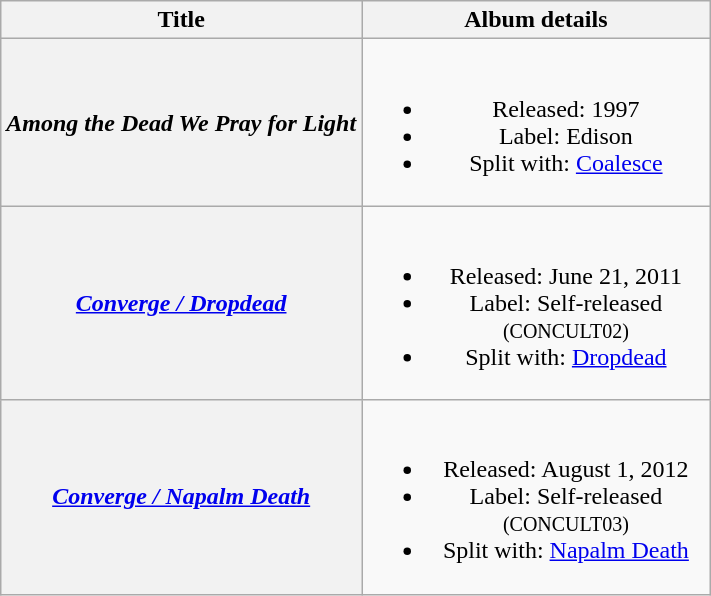<table class="wikitable plainrowheaders" style="text-align:center;">
<tr>
<th>Title</th>
<th width="225">Album details</th>
</tr>
<tr>
<th scope="row"><em>Among the Dead We Pray for Light</em></th>
<td><br><ul><li>Released: 1997</li><li>Label: Edison</li><li>Split with: <a href='#'>Coalesce</a></li></ul></td>
</tr>
<tr>
<th scope="row"><em><a href='#'>Converge / Dropdead</a></em></th>
<td><br><ul><li>Released: June 21, 2011</li><li>Label: Self-released <small>(CONCULT02)</small></li><li>Split with: <a href='#'>Dropdead</a></li></ul></td>
</tr>
<tr>
<th scope="row"><em><a href='#'>Converge / Napalm Death</a></em></th>
<td><br><ul><li>Released: August 1, 2012</li><li>Label: Self-released <small>(CONCULT03)</small></li><li>Split with: <a href='#'>Napalm Death</a></li></ul></td>
</tr>
</table>
